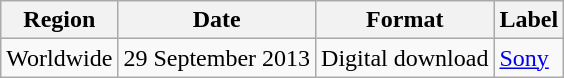<table class=wikitable>
<tr>
<th>Region</th>
<th>Date</th>
<th>Format</th>
<th>Label</th>
</tr>
<tr>
<td>Worldwide</td>
<td>29 September 2013</td>
<td>Digital download</td>
<td><a href='#'>Sony</a></td>
</tr>
</table>
